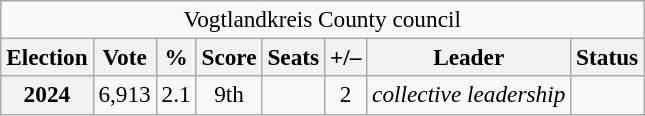<table class="wikitable" style="font-size:97%; text-align:center;">
<tr>
<td colspan="8">Vogtlandkreis County council</td>
</tr>
<tr>
<th>Election</th>
<th>Vote</th>
<th>%</th>
<th>Score</th>
<th>Seats</th>
<th>+/–</th>
<th>Leader</th>
<th>Status</th>
</tr>
<tr>
<th>2024</th>
<td>6,913</td>
<td>2.1</td>
<td>9th</td>
<td></td>
<td>2</td>
<td><em>collective leadership</em></td>
<td></td>
</tr>
</table>
